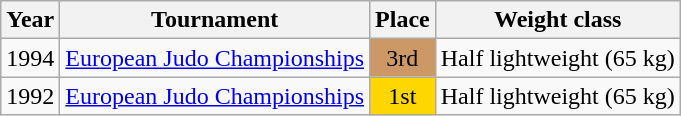<table class=wikitable>
<tr>
<th>Year</th>
<th>Tournament</th>
<th>Place</th>
<th>Weight class</th>
</tr>
<tr>
<td>1994</td>
<td><a href='#'>European Judo Championships</a></td>
<td bgcolor="cc9966" align="center">3rd</td>
<td>Half lightweight (65 kg)</td>
</tr>
<tr>
<td>1992</td>
<td><a href='#'>European Judo Championships</a></td>
<td bgcolor="gold" align="center">1st</td>
<td>Half lightweight (65 kg)</td>
</tr>
</table>
